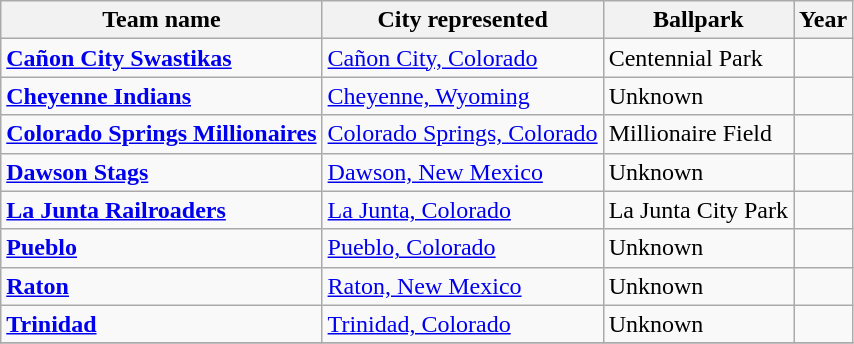<table class="wikitable">
<tr>
<th>Team name</th>
<th>City represented</th>
<th>Ballpark</th>
<th>Year</th>
</tr>
<tr>
<td><strong><a href='#'>Cañon City Swastikas</a></strong></td>
<td><a href='#'>Cañon City, Colorado</a></td>
<td>Centennial Park</td>
<td></td>
</tr>
<tr>
<td><strong><a href='#'>Cheyenne Indians</a></strong></td>
<td><a href='#'>Cheyenne, Wyoming</a></td>
<td>Unknown</td>
<td></td>
</tr>
<tr>
<td><strong><a href='#'>Colorado Springs Millionaires</a></strong></td>
<td><a href='#'>Colorado Springs, Colorado</a></td>
<td>Millionaire Field</td>
<td></td>
</tr>
<tr>
<td><strong><a href='#'>Dawson Stags</a></strong></td>
<td><a href='#'>Dawson, New Mexico</a></td>
<td>Unknown</td>
<td></td>
</tr>
<tr>
<td><strong><a href='#'>La Junta Railroaders</a></strong></td>
<td><a href='#'>La Junta, Colorado</a></td>
<td>La Junta City Park</td>
<td></td>
</tr>
<tr>
<td><strong><a href='#'>Pueblo</a></strong></td>
<td><a href='#'>Pueblo, Colorado</a></td>
<td>Unknown</td>
<td></td>
</tr>
<tr>
<td><strong><a href='#'>Raton</a></strong></td>
<td><a href='#'>Raton, New Mexico</a></td>
<td>Unknown</td>
<td></td>
</tr>
<tr>
<td><strong><a href='#'>Trinidad</a></strong></td>
<td><a href='#'>Trinidad, Colorado</a></td>
<td>Unknown</td>
<td></td>
</tr>
<tr>
</tr>
</table>
